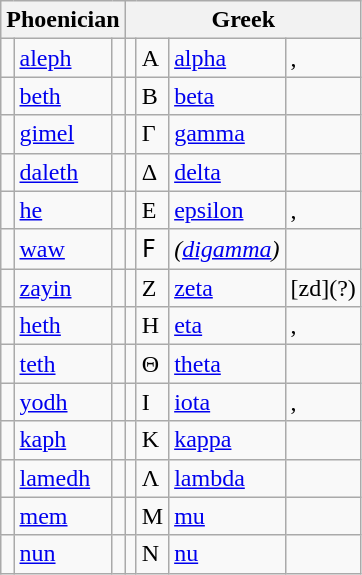<table class="wikitable" style="float:left;">
<tr>
<th colspan="3">Phoenician</th>
<th colspan="4">Greek</th>
</tr>
<tr>
<td></td>
<td><a href='#'>aleph</a></td>
<td></td>
<td></td>
<td>Α</td>
<td><a href='#'>alpha</a></td>
<td>, </td>
</tr>
<tr>
<td></td>
<td><a href='#'>beth</a></td>
<td></td>
<td></td>
<td>Β</td>
<td><a href='#'>beta</a></td>
<td></td>
</tr>
<tr>
<td></td>
<td><a href='#'>gimel</a></td>
<td></td>
<td></td>
<td>Γ</td>
<td><a href='#'>gamma</a></td>
<td></td>
</tr>
<tr>
<td></td>
<td><a href='#'>daleth</a></td>
<td></td>
<td></td>
<td>Δ</td>
<td><a href='#'>delta</a></td>
<td></td>
</tr>
<tr>
<td></td>
<td><a href='#'>he</a></td>
<td></td>
<td></td>
<td>Ε</td>
<td><a href='#'>epsilon</a></td>
<td>, </td>
</tr>
<tr>
<td></td>
<td><a href='#'>waw</a></td>
<td></td>
<td></td>
<td>Ϝ</td>
<td><em>(<a href='#'>digamma</a>)</em></td>
<td></td>
</tr>
<tr>
<td></td>
<td><a href='#'>zayin</a></td>
<td></td>
<td></td>
<td>Ζ</td>
<td><a href='#'>zeta</a></td>
<td>[zd](?)</td>
</tr>
<tr>
<td></td>
<td><a href='#'>heth</a></td>
<td></td>
<td></td>
<td>Η</td>
<td><a href='#'>eta</a></td>
<td>, </td>
</tr>
<tr>
<td></td>
<td><a href='#'>teth</a></td>
<td></td>
<td></td>
<td>Θ</td>
<td><a href='#'>theta</a></td>
<td></td>
</tr>
<tr>
<td></td>
<td><a href='#'>yodh</a></td>
<td></td>
<td></td>
<td>Ι</td>
<td><a href='#'>iota</a></td>
<td>, </td>
</tr>
<tr>
<td></td>
<td><a href='#'>kaph</a></td>
<td></td>
<td></td>
<td>Κ</td>
<td><a href='#'>kappa</a></td>
<td></td>
</tr>
<tr>
<td></td>
<td><a href='#'>lamedh</a></td>
<td></td>
<td></td>
<td>Λ</td>
<td><a href='#'>lambda</a></td>
<td></td>
</tr>
<tr>
<td></td>
<td><a href='#'>mem</a></td>
<td></td>
<td></td>
<td>Μ</td>
<td><a href='#'>mu</a></td>
<td></td>
</tr>
<tr>
<td></td>
<td><a href='#'>nun</a></td>
<td></td>
<td></td>
<td>Ν</td>
<td><a href='#'>nu</a></td>
<td></td>
</tr>
</table>
